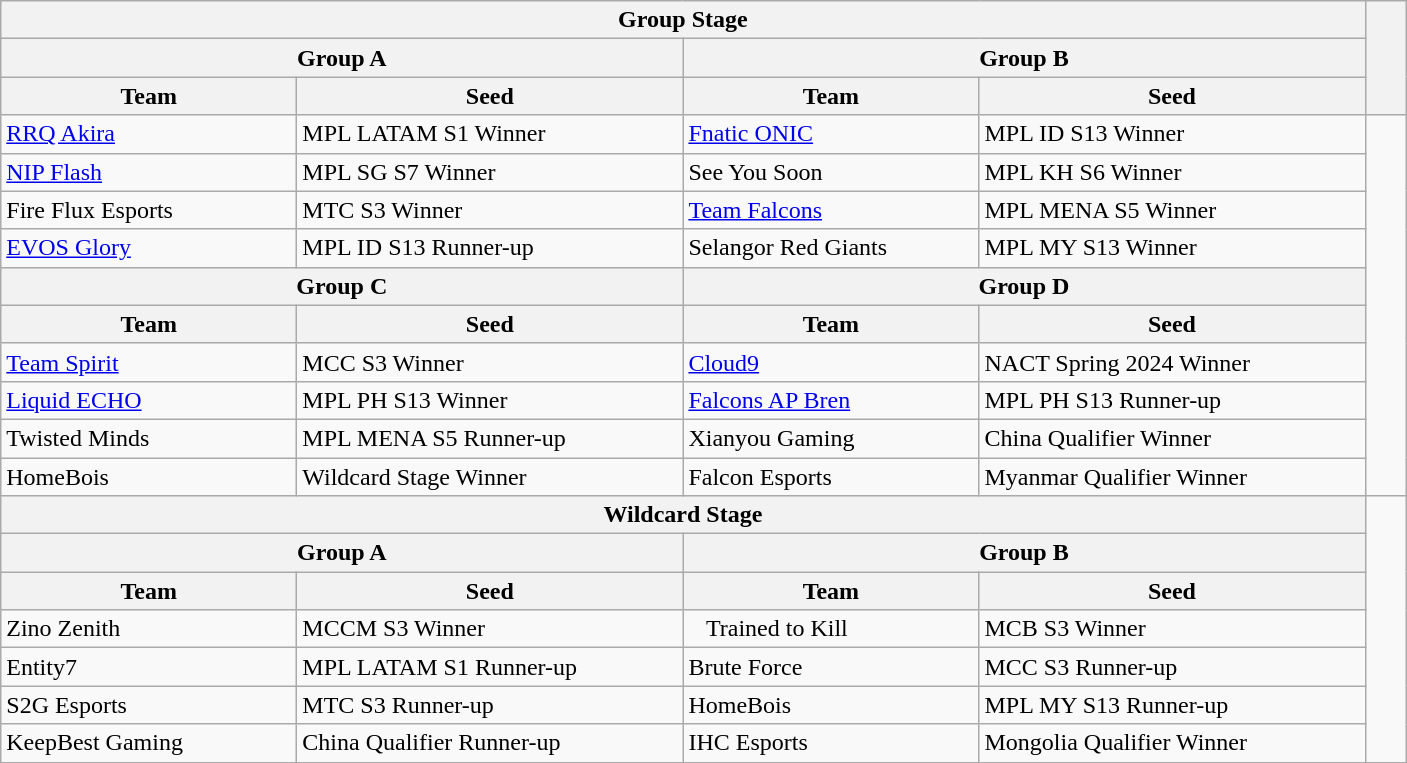<table class="wikitable">
<tr>
<th colspan="4">Group Stage</th>
<th rowspan="3" width=20></th>
</tr>
<tr>
<th colspan="2">Group A</th>
<th colspan="2">Group B</th>
</tr>
<tr>
<th width=190>Team</th>
<th width=250>Seed</th>
<th width=190>Team</th>
<th width=250>Seed</th>
</tr>
<tr>
<td> <a href='#'>RRQ Akira</a></td>
<td>MPL LATAM S1 Winner</td>
<td> <a href='#'>Fnatic ONIC</a></td>
<td>MPL ID S13 Winner</td>
<td rowspan="10" align=center></td>
</tr>
<tr>
<td> <a href='#'>NIP Flash</a></td>
<td>MPL SG S7 Winner</td>
<td> See You Soon</td>
<td>MPL KH S6 Winner</td>
</tr>
<tr>
<td> Fire Flux Esports</td>
<td>MTC S3 Winner</td>
<td> <a href='#'>Team Falcons</a></td>
<td>MPL MENA S5 Winner</td>
</tr>
<tr>
<td> <a href='#'>EVOS Glory</a></td>
<td>MPL ID S13 Runner-up</td>
<td> Selangor Red Giants</td>
<td>MPL MY S13 Winner</td>
</tr>
<tr>
<th colspan="2">Group C</th>
<th colspan="2">Group D</th>
</tr>
<tr>
<th width=190>Team</th>
<th width=250>Seed</th>
<th width=190>Team</th>
<th width=250>Seed</th>
</tr>
<tr>
<td> <a href='#'>Team Spirit</a></td>
<td>MCC S3 Winner</td>
<td> <a href='#'>Cloud9</a></td>
<td>NACT Spring 2024 Winner</td>
</tr>
<tr>
<td> <a href='#'>Liquid ECHO</a></td>
<td>MPL PH S13 Winner</td>
<td> <a href='#'>Falcons AP Bren</a></td>
<td>MPL PH S13 Runner-up</td>
</tr>
<tr>
<td> Twisted Minds</td>
<td>MPL MENA S5 Runner-up</td>
<td> Xianyou Gaming</td>
<td>China Qualifier Winner</td>
</tr>
<tr>
<td> HomeBois</td>
<td>Wildcard Stage Winner</td>
<td> Falcon Esports</td>
<td>Myanmar Qualifier Winner</td>
</tr>
<tr>
<th colspan="4">Wildcard Stage</th>
<td rowspan="7" align=center></td>
</tr>
<tr>
<th colspan="2">Group A</th>
<th colspan="2">Group B</th>
</tr>
<tr>
<th width=190>Team</th>
<th width=250>Seed</th>
<th width=190>Team</th>
<th width=250>Seed</th>
</tr>
<tr>
<td> Zino Zenith</td>
<td>MCCM S3 Winner</td>
<td>   Trained to Kill</td>
<td>MCB S3 Winner</td>
</tr>
<tr>
<td> Entity7</td>
<td>MPL LATAM S1 Runner-up</td>
<td> Brute Force</td>
<td>MCC S3 Runner-up</td>
</tr>
<tr>
<td> S2G Esports</td>
<td>MTC S3 Runner-up</td>
<td> HomeBois</td>
<td>MPL MY S13 Runner-up</td>
</tr>
<tr>
<td> KeepBest Gaming</td>
<td>China Qualifier Runner-up</td>
<td> IHC Esports</td>
<td>Mongolia Qualifier Winner</td>
</tr>
</table>
